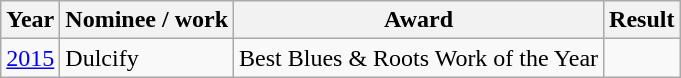<table class="wikitable">
<tr>
<th>Year</th>
<th>Nominee / work</th>
<th>Award</th>
<th>Result</th>
</tr>
<tr>
<td><a href='#'>2015</a></td>
<td>Dulcify</td>
<td>Best Blues & Roots Work of the Year</td>
<td></td>
</tr>
</table>
